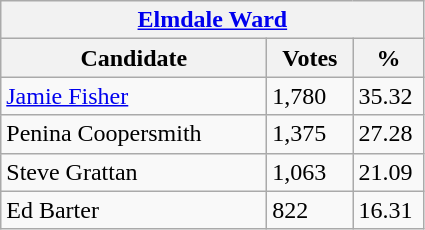<table class="wikitable">
<tr>
<th colspan="3"><a href='#'>Elmdale Ward</a></th>
</tr>
<tr>
<th style="width: 170px">Candidate</th>
<th style="width: 50px">Votes</th>
<th style="width: 40px">%</th>
</tr>
<tr>
<td><a href='#'>Jamie Fisher</a></td>
<td>1,780</td>
<td>35.32</td>
</tr>
<tr>
<td>Penina Coopersmith</td>
<td>1,375</td>
<td>27.28</td>
</tr>
<tr>
<td>Steve Grattan</td>
<td>1,063</td>
<td>21.09</td>
</tr>
<tr>
<td>Ed Barter</td>
<td>822</td>
<td>16.31</td>
</tr>
</table>
